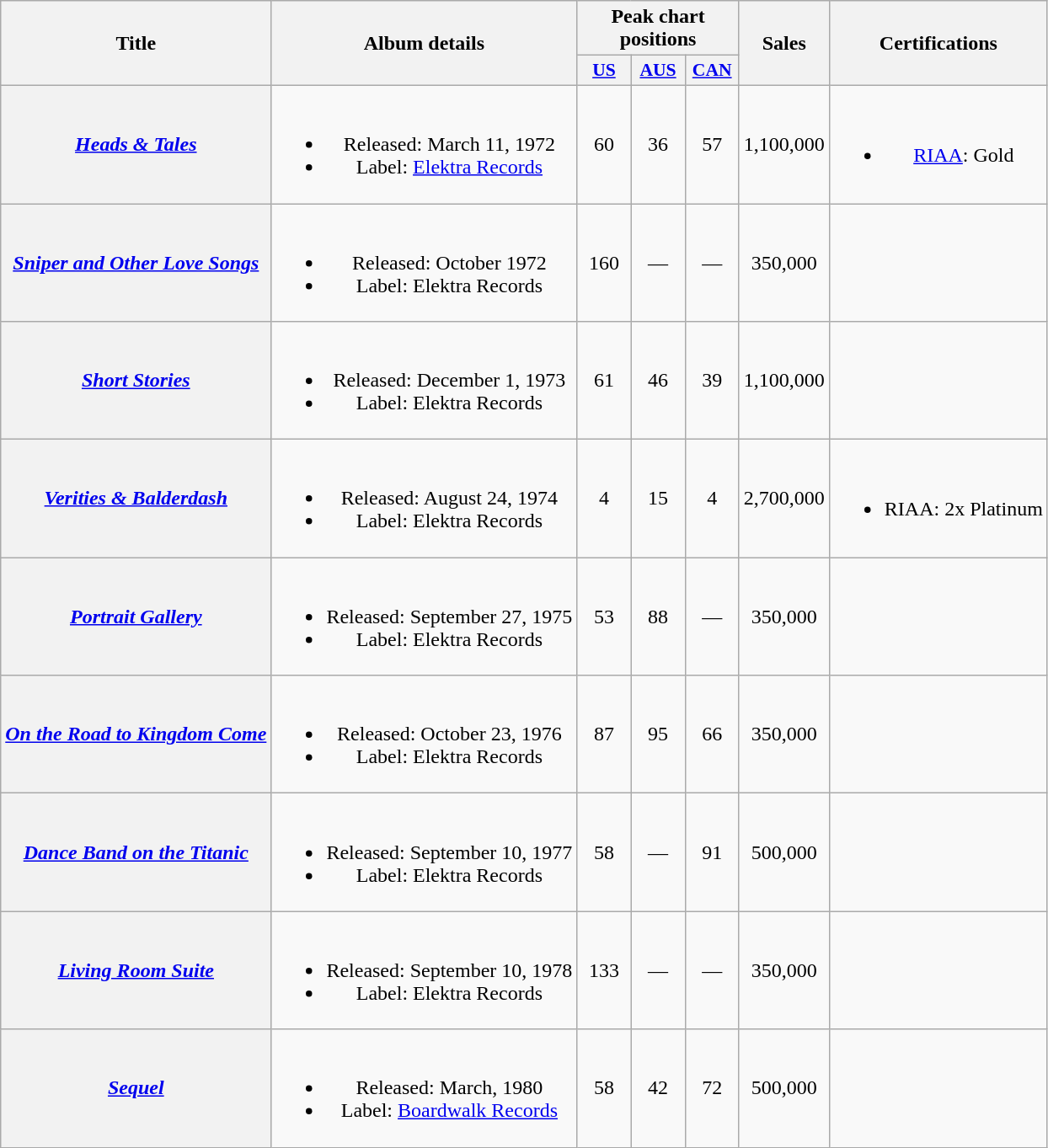<table class="wikitable plainrowheaders" style="text-align:center;">
<tr>
<th rowspan="2">Title</th>
<th rowspan="2">Album details</th>
<th colspan="3">Peak chart positions</th>
<th rowspan="2">Sales</th>
<th rowspan="2">Certifications</th>
</tr>
<tr>
<th scope="col" style="width:2.5em;font-size:90%;"><a href='#'>US</a><br></th>
<th scope="col" style="width:2.5em;font-size:90%;"><a href='#'>AUS</a><br></th>
<th scope="col" style="width:2.5em;font-size:90%;"><a href='#'>CAN</a><br></th>
</tr>
<tr>
<th scope="row"><em><a href='#'>Heads & Tales</a></em></th>
<td><br><ul><li>Released: March 11, 1972</li><li>Label: <a href='#'>Elektra Records</a></li></ul></td>
<td>60</td>
<td>36</td>
<td>57</td>
<td>1,100,000</td>
<td><br><ul><li><a href='#'>RIAA</a>: Gold</li></ul></td>
</tr>
<tr>
<th scope="row"><em><a href='#'>Sniper and Other Love Songs</a></em></th>
<td><br><ul><li>Released: October 1972</li><li>Label: Elektra Records</li></ul></td>
<td>160</td>
<td>—</td>
<td>—</td>
<td>350,000</td>
<td></td>
</tr>
<tr>
<th scope="row"><em><a href='#'>Short Stories</a></em></th>
<td><br><ul><li>Released: December 1, 1973</li><li>Label: Elektra Records</li></ul></td>
<td>61</td>
<td>46</td>
<td>39</td>
<td>1,100,000</td>
<td></td>
</tr>
<tr>
<th scope="row"><em><a href='#'>Verities & Balderdash</a></em></th>
<td><br><ul><li>Released: August 24, 1974</li><li>Label: Elektra Records</li></ul></td>
<td>4</td>
<td>15</td>
<td>4</td>
<td>2,700,000</td>
<td><br><ul><li>RIAA: 2x Platinum</li></ul></td>
</tr>
<tr>
<th scope="row"><em><a href='#'>Portrait Gallery</a></em></th>
<td><br><ul><li>Released: September 27, 1975</li><li>Label: Elektra Records</li></ul></td>
<td>53</td>
<td>88</td>
<td>—</td>
<td>350,000</td>
<td></td>
</tr>
<tr>
<th scope="row"><em><a href='#'>On the Road to Kingdom Come</a></em></th>
<td><br><ul><li>Released: October 23, 1976</li><li>Label: Elektra Records</li></ul></td>
<td>87</td>
<td>95</td>
<td>66</td>
<td>350,000</td>
<td></td>
</tr>
<tr>
<th scope="row"><em><a href='#'>Dance Band on the Titanic</a></em></th>
<td><br><ul><li>Released: September 10, 1977</li><li>Label: Elektra Records</li></ul></td>
<td>58</td>
<td>—</td>
<td>91</td>
<td>500,000</td>
</tr>
<tr>
<th scope="row"><em><a href='#'>Living Room Suite</a></em></th>
<td><br><ul><li>Released: September 10, 1978</li><li>Label: Elektra Records</li></ul></td>
<td>133</td>
<td>—</td>
<td>—</td>
<td>350,000</td>
<td></td>
</tr>
<tr>
<th scope="row"><em><a href='#'>Sequel</a></em></th>
<td><br><ul><li>Released: March, 1980</li><li>Label: <a href='#'>Boardwalk Records</a></li></ul></td>
<td>58</td>
<td>42</td>
<td>72</td>
<td>500,000</td>
<td></td>
</tr>
</table>
